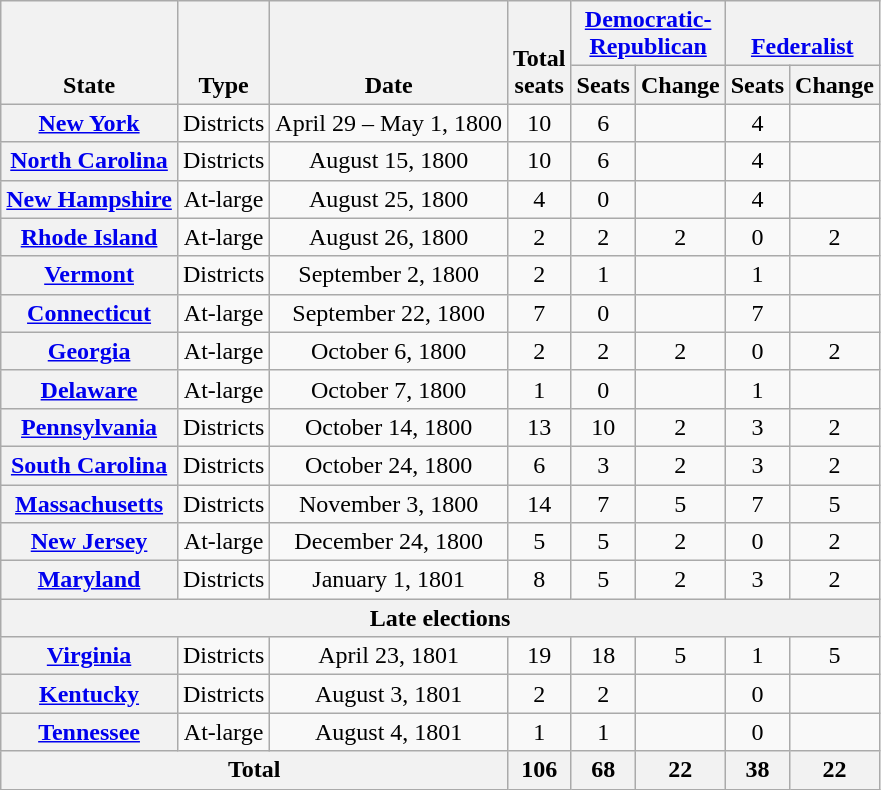<table class="wikitable sortable" style="text-align:center;">
<tr valign=bottom>
<th rowspan=2>State</th>
<th rowspan=2>Type</th>
<th rowspan=2>Date</th>
<th rowspan=2>Total<br>seats</th>
<th colspan=2 ><a href='#'>Democratic-<br>Republican</a></th>
<th colspan=2 ><a href='#'>Federalist</a></th>
</tr>
<tr>
<th>Seats</th>
<th>Change</th>
<th>Seats</th>
<th>Change</th>
</tr>
<tr>
<th><a href='#'>New York</a></th>
<td>Districts</td>
<td>April 29 – May 1, 1800</td>
<td>10</td>
<td>6</td>
<td></td>
<td>4</td>
<td></td>
</tr>
<tr>
<th><a href='#'>North Carolina</a></th>
<td>Districts</td>
<td>August 15, 1800</td>
<td>10</td>
<td>6</td>
<td></td>
<td>4</td>
<td></td>
</tr>
<tr>
<th><a href='#'>New Hampshire</a></th>
<td>At-large</td>
<td>August 25, 1800</td>
<td>4</td>
<td>0</td>
<td></td>
<td>4</td>
<td></td>
</tr>
<tr>
<th><a href='#'>Rhode Island</a></th>
<td>At-large</td>
<td>August 26, 1800</td>
<td>2</td>
<td>2</td>
<td>2</td>
<td>0</td>
<td>2</td>
</tr>
<tr>
<th><a href='#'>Vermont</a></th>
<td>Districts</td>
<td>September 2, 1800</td>
<td>2</td>
<td>1</td>
<td></td>
<td>1</td>
<td></td>
</tr>
<tr>
<th><a href='#'>Connecticut</a></th>
<td>At-large</td>
<td>September 22, 1800</td>
<td>7</td>
<td>0</td>
<td></td>
<td>7</td>
<td></td>
</tr>
<tr>
<th><a href='#'>Georgia</a></th>
<td>At-large</td>
<td>October 6, 1800</td>
<td>2</td>
<td>2</td>
<td>2</td>
<td>0</td>
<td>2</td>
</tr>
<tr>
<th><a href='#'>Delaware</a></th>
<td>At-large</td>
<td>October 7, 1800</td>
<td>1</td>
<td>0</td>
<td></td>
<td>1</td>
<td></td>
</tr>
<tr>
<th><a href='#'>Pennsylvania</a></th>
<td>Districts</td>
<td>October 14, 1800</td>
<td>13</td>
<td>10</td>
<td>2</td>
<td>3</td>
<td>2</td>
</tr>
<tr>
<th><a href='#'>South Carolina</a></th>
<td>Districts</td>
<td>October 24, 1800</td>
<td>6</td>
<td>3</td>
<td>2</td>
<td>3</td>
<td>2</td>
</tr>
<tr>
<th><a href='#'>Massachusetts</a></th>
<td>Districts</td>
<td>November 3, 1800</td>
<td>14</td>
<td>7</td>
<td>5</td>
<td>7</td>
<td>5</td>
</tr>
<tr>
<th><a href='#'>New Jersey</a></th>
<td>At-large</td>
<td>December 24, 1800</td>
<td>5</td>
<td>5</td>
<td>2</td>
<td>0</td>
<td>2</td>
</tr>
<tr>
<th><a href='#'>Maryland</a></th>
<td>Districts</td>
<td>January 1, 1801</td>
<td>8</td>
<td>5</td>
<td>2</td>
<td>3</td>
<td>2</td>
</tr>
<tr>
<th colspan=8>Late elections </th>
</tr>
<tr>
<th><a href='#'>Virginia</a></th>
<td>Districts</td>
<td>April 23, 1801</td>
<td>19</td>
<td>18</td>
<td>5</td>
<td>1</td>
<td>5</td>
</tr>
<tr>
<th><a href='#'>Kentucky</a></th>
<td>Districts</td>
<td>August 3, 1801</td>
<td>2</td>
<td>2</td>
<td></td>
<td>0</td>
<td></td>
</tr>
<tr>
<th><a href='#'>Tennessee</a></th>
<td>At-large</td>
<td>August 4, 1801</td>
<td>1</td>
<td>1</td>
<td></td>
<td>0</td>
<td></td>
</tr>
<tr>
<th colspan=3>Total</th>
<th>106</th>
<th>68<br></th>
<th>22</th>
<th>38<br></th>
<th>22</th>
</tr>
</table>
